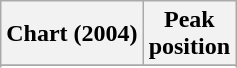<table class="wikitable plainrowheaders" style="text-align:center">
<tr>
<th>Chart (2004)</th>
<th>Peak<br>position</th>
</tr>
<tr>
</tr>
<tr>
</tr>
</table>
